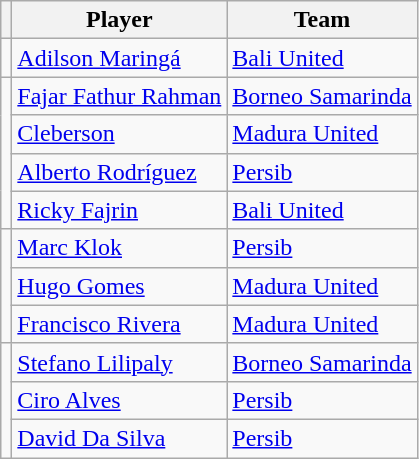<table class="wikitable" style="text-align:center">
<tr>
<th></th>
<th>Player</th>
<th>Team</th>
</tr>
<tr>
<td></td>
<td align=left> <a href='#'>Adilson Maringá</a></td>
<td align=left><a href='#'>Bali United</a></td>
</tr>
<tr>
<td rowspan=4></td>
<td align=left> <a href='#'>Fajar Fathur Rahman</a></td>
<td align=left><a href='#'>Borneo Samarinda</a></td>
</tr>
<tr>
<td align=left> <a href='#'>Cleberson</a></td>
<td align=left><a href='#'>Madura United</a></td>
</tr>
<tr>
<td align=left> <a href='#'>Alberto Rodríguez</a></td>
<td align=left><a href='#'>Persib</a></td>
</tr>
<tr>
<td align=left> <a href='#'>Ricky Fajrin</a></td>
<td align=left><a href='#'>Bali United</a></td>
</tr>
<tr>
<td rowspan=3></td>
<td align=left> <a href='#'>Marc Klok</a></td>
<td align=left><a href='#'>Persib</a></td>
</tr>
<tr>
<td align=left> <a href='#'>Hugo Gomes</a></td>
<td align=left><a href='#'>Madura United</a></td>
</tr>
<tr>
<td align=left> <a href='#'>Francisco Rivera</a></td>
<td align=left><a href='#'>Madura United</a></td>
</tr>
<tr>
<td rowspan=3></td>
<td align=left> <a href='#'>Stefano Lilipaly</a></td>
<td align=left><a href='#'>Borneo Samarinda</a></td>
</tr>
<tr>
<td align=left> <a href='#'>Ciro Alves</a></td>
<td align=left><a href='#'>Persib</a></td>
</tr>
<tr>
<td align=left> <a href='#'>David Da Silva</a></td>
<td align=left><a href='#'>Persib</a></td>
</tr>
</table>
